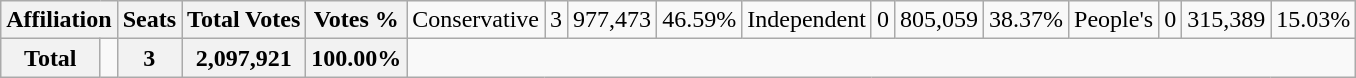<table class="wikitable">
<tr>
<th colspan=2>Affiliation</th>
<th>Seats</th>
<th>Total Votes</th>
<th>Votes %<br></th>
<td>Conservative</td>
<td align=center>3</td>
<td align=right>977,473</td>
<td align=right>46.59%<br></td>
<td>Independent</td>
<td align=center>0</td>
<td align=right>805,059</td>
<td align=right>38.37%<br></td>
<td>People's</td>
<td align=center>0</td>
<td align=right>315,389</td>
<td align=right>15.03%</td>
</tr>
<tr>
<th>Total</th>
<td></td>
<th align=center>3</th>
<th align=right>2,097,921</th>
<th align=right>100.00%</th>
</tr>
</table>
